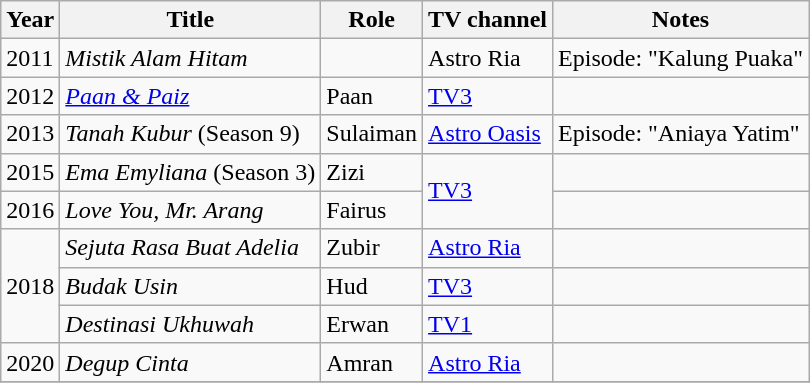<table class="wikitable">
<tr>
<th>Year</th>
<th>Title</th>
<th>Role</th>
<th>TV channel</th>
<th>Notes</th>
</tr>
<tr>
<td>2011</td>
<td><em>Mistik Alam Hitam</em></td>
<td></td>
<td>Astro Ria</td>
<td>Episode: "Kalung Puaka"</td>
</tr>
<tr>
<td>2012</td>
<td><em><a href='#'>Paan & Paiz</a></em></td>
<td>Paan</td>
<td><a href='#'>TV3</a></td>
<td></td>
</tr>
<tr>
<td>2013</td>
<td><em>Tanah Kubur</em> (Season 9)</td>
<td>Sulaiman</td>
<td><a href='#'>Astro Oasis</a></td>
<td>Episode: "Aniaya Yatim"</td>
</tr>
<tr>
<td>2015</td>
<td><em>Ema Emyliana</em> (Season 3)</td>
<td>Zizi</td>
<td rowspan="2"><a href='#'>TV3</a></td>
<td></td>
</tr>
<tr>
<td>2016</td>
<td><em>Love You, Mr. Arang</em></td>
<td>Fairus</td>
<td></td>
</tr>
<tr>
<td rowspan="3">2018</td>
<td><em>Sejuta Rasa Buat Adelia</em></td>
<td>Zubir</td>
<td><a href='#'>Astro Ria</a></td>
<td></td>
</tr>
<tr>
<td><em>Budak Usin</em></td>
<td>Hud</td>
<td><a href='#'>TV3</a></td>
<td></td>
</tr>
<tr>
<td><em>Destinasi Ukhuwah</em></td>
<td>Erwan</td>
<td><a href='#'>TV1</a></td>
<td></td>
</tr>
<tr>
<td>2020</td>
<td><em>Degup Cinta</em></td>
<td>Amran</td>
<td><a href='#'>Astro Ria</a></td>
<td></td>
</tr>
<tr>
</tr>
</table>
